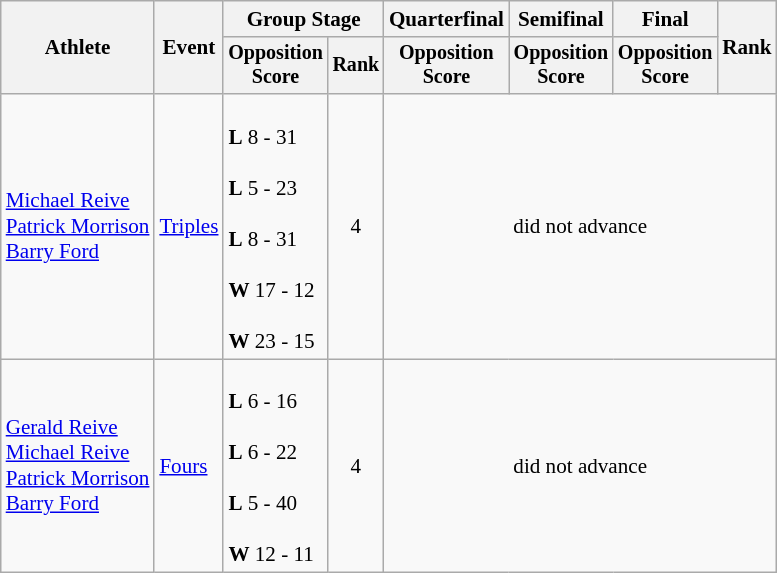<table class="wikitable" style="font-size:88%">
<tr>
<th rowspan=2>Athlete</th>
<th rowspan=2>Event</th>
<th colspan=2>Group Stage</th>
<th>Quarterfinal</th>
<th>Semifinal</th>
<th>Final</th>
<th rowspan=2>Rank</th>
</tr>
<tr style="font-size:95%">
<th>Opposition<br>Score</th>
<th>Rank</th>
<th>Opposition<br>Score</th>
<th>Opposition<br>Score</th>
<th>Opposition<br>Score</th>
</tr>
<tr align=center>
<td align=left><a href='#'>Michael Reive</a><br><a href='#'>Patrick Morrison</a><br><a href='#'>Barry Ford</a></td>
<td align=left><a href='#'>Triples</a></td>
<td align=left><br><strong>L</strong> 8 - 31<br><br><strong>L</strong> 5 - 23<br><br><strong>L</strong> 8 - 31<br><br><strong>W</strong> 17 - 12<br><br><strong>W</strong> 23 - 15</td>
<td>4</td>
<td colspan=4>did not advance</td>
</tr>
<tr align=center>
<td align=left><a href='#'>Gerald Reive</a><br><a href='#'>Michael Reive</a><br><a href='#'>Patrick Morrison</a><br><a href='#'>Barry Ford</a></td>
<td align=left><a href='#'>Fours</a></td>
<td align=left><br><strong>L</strong> 6 - 16<br><br><strong>L</strong> 6 - 22<br><br><strong>L</strong> 5 - 40<br><br><strong>W</strong> 12 - 11</td>
<td>4</td>
<td colspan=4>did not advance</td>
</tr>
</table>
